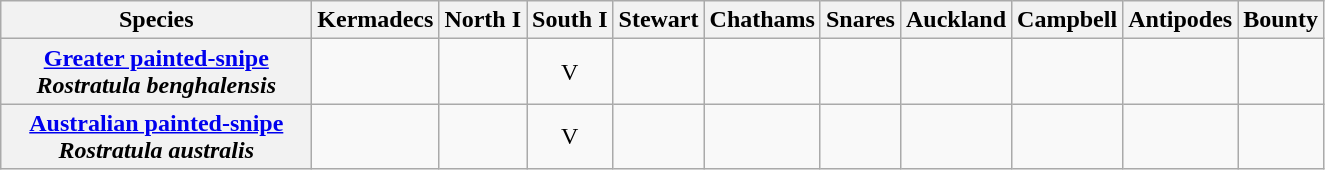<table class="wikitable" style="text-align:center">
<tr>
<th width="200">Species</th>
<th>Kermadecs</th>
<th>North I</th>
<th>South I</th>
<th>Stewart</th>
<th>Chathams</th>
<th>Snares</th>
<th>Auckland</th>
<th>Campbell</th>
<th>Antipodes</th>
<th>Bounty</th>
</tr>
<tr>
<th><a href='#'>Greater painted-snipe</a><br><em>Rostratula benghalensis</em></th>
<td></td>
<td></td>
<td>V</td>
<td></td>
<td></td>
<td></td>
<td></td>
<td></td>
<td></td>
<td></td>
</tr>
<tr>
<th><a href='#'>Australian painted-snipe</a><br><em>Rostratula australis</em></th>
<td></td>
<td></td>
<td>V</td>
<td></td>
<td></td>
<td></td>
<td></td>
<td></td>
<td></td>
<td></td>
</tr>
</table>
